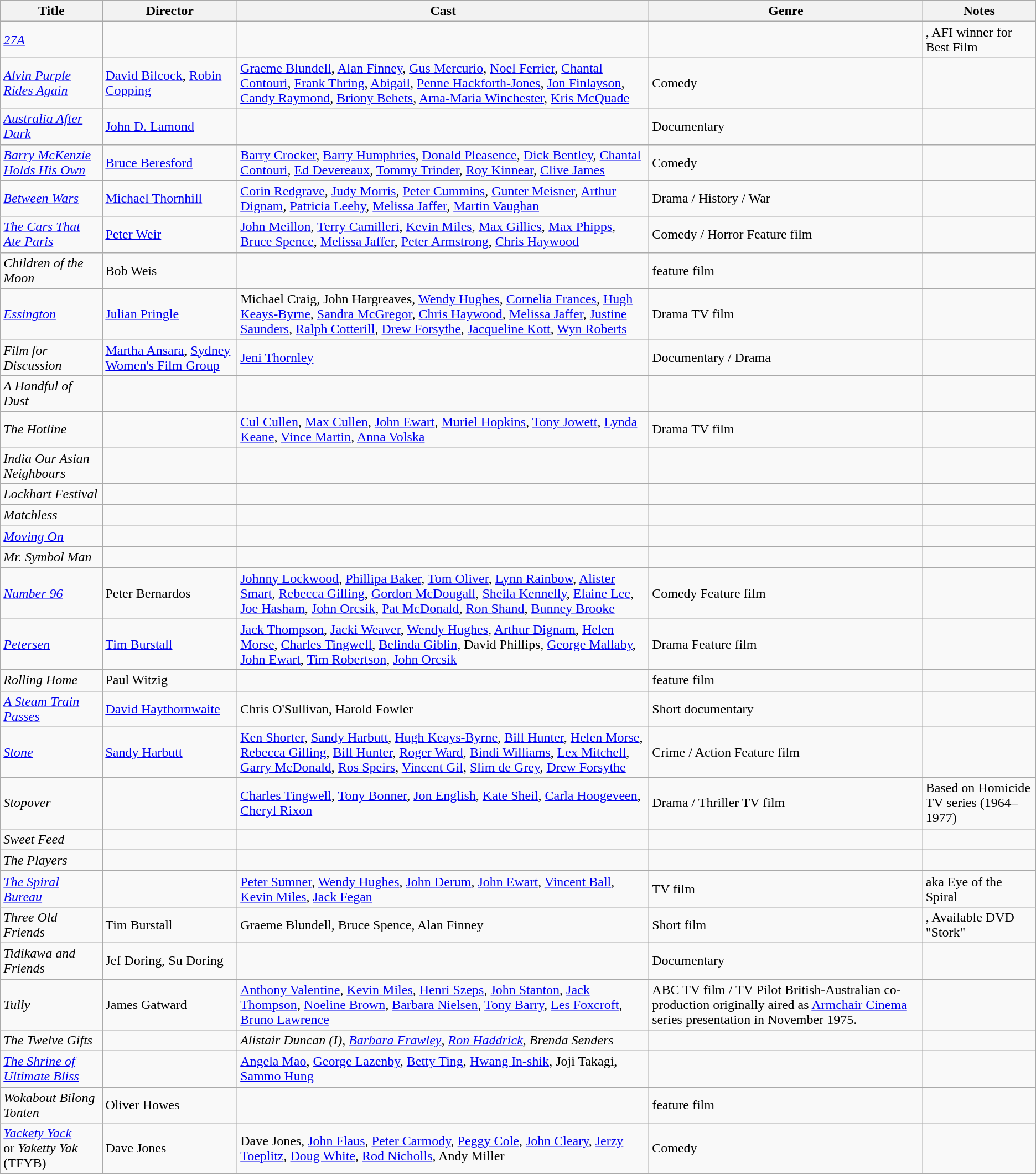<table class="wikitable">
<tr>
<th>Title</th>
<th>Director</th>
<th>Cast</th>
<th>Genre</th>
<th>Notes</th>
</tr>
<tr>
<td><em><a href='#'>27A</a></em></td>
<td></td>
<td></td>
<td></td>
<td>, AFI winner for Best Film</td>
</tr>
<tr>
<td><em><a href='#'>Alvin Purple Rides Again</a></em></td>
<td><a href='#'>David Bilcock</a>, <a href='#'>Robin Copping</a></td>
<td><a href='#'>Graeme Blundell</a>, <a href='#'>Alan Finney</a>, <a href='#'>Gus Mercurio</a>, <a href='#'>Noel Ferrier</a>, <a href='#'>Chantal Contouri</a>, <a href='#'>Frank Thring</a>, <a href='#'>Abigail</a>, <a href='#'>Penne Hackforth-Jones</a>, <a href='#'>Jon Finlayson</a>, <a href='#'>Candy Raymond</a>, <a href='#'>Briony Behets</a>, <a href='#'>Arna-Maria Winchester</a>, <a href='#'>Kris McQuade</a></td>
<td>Comedy</td>
<td></td>
</tr>
<tr>
<td><em><a href='#'>Australia After Dark</a></em></td>
<td><a href='#'>John D. Lamond</a></td>
<td></td>
<td>Documentary</td>
<td></td>
</tr>
<tr>
<td><em><a href='#'>Barry McKenzie Holds His Own</a></em></td>
<td><a href='#'>Bruce Beresford</a></td>
<td><a href='#'>Barry Crocker</a>, <a href='#'>Barry Humphries</a>, <a href='#'>Donald Pleasence</a>, <a href='#'>Dick Bentley</a>, <a href='#'>Chantal Contouri</a>, <a href='#'>Ed Devereaux</a>, <a href='#'>Tommy Trinder</a>, <a href='#'>Roy Kinnear</a>, <a href='#'>Clive James</a></td>
<td>Comedy</td>
<td></td>
</tr>
<tr>
<td><em><a href='#'>Between Wars</a></em></td>
<td><a href='#'>Michael Thornhill</a></td>
<td><a href='#'>Corin Redgrave</a>, <a href='#'>Judy Morris</a>, <a href='#'>Peter Cummins</a>, <a href='#'>Gunter Meisner</a>, <a href='#'>Arthur Dignam</a>, <a href='#'>Patricia Leehy</a>, <a href='#'>Melissa Jaffer</a>, <a href='#'>Martin Vaughan</a></td>
<td>Drama / History / War</td>
<td></td>
</tr>
<tr>
<td><em><a href='#'>The Cars That Ate Paris</a></em></td>
<td><a href='#'>Peter Weir</a></td>
<td><a href='#'>John Meillon</a>, <a href='#'>Terry Camilleri</a>, <a href='#'>Kevin Miles</a>, <a href='#'>Max Gillies</a>, <a href='#'>Max Phipps</a>, <a href='#'>Bruce Spence</a>, <a href='#'>Melissa Jaffer</a>, <a href='#'>Peter Armstrong</a>, <a href='#'>Chris Haywood</a></td>
<td>Comedy / Horror Feature film</td>
<td></td>
</tr>
<tr>
<td><em>Children of the Moon</em></td>
<td>Bob Weis</td>
<td></td>
<td>feature film</td>
<td></td>
</tr>
<tr>
<td><em><a href='#'>Essington</a></em></td>
<td><a href='#'>Julian Pringle</a></td>
<td>Michael Craig, John Hargreaves, <a href='#'>Wendy Hughes</a>, <a href='#'>Cornelia Frances</a>, <a href='#'>Hugh Keays-Byrne</a>, <a href='#'>Sandra McGregor</a>, <a href='#'>Chris Haywood</a>, <a href='#'>Melissa Jaffer</a>, <a href='#'>Justine Saunders</a>, <a href='#'>Ralph Cotterill</a>, <a href='#'>Drew Forsythe</a>, <a href='#'>Jacqueline Kott</a>, <a href='#'>Wyn Roberts</a></td>
<td>Drama TV film</td>
<td></td>
</tr>
<tr>
<td><em>Film for Discussion</em></td>
<td><a href='#'>Martha Ansara</a>, <a href='#'>Sydney Women's Film Group</a></td>
<td><a href='#'>Jeni Thornley</a></td>
<td>Documentary / Drama</td>
<td></td>
</tr>
<tr>
<td><em>A Handful of Dust</em></td>
<td></td>
<td></td>
<td></td>
<td></td>
</tr>
<tr>
<td><em>The Hotline</em></td>
<td></td>
<td><a href='#'>Cul Cullen</a>, <a href='#'>Max Cullen</a>, <a href='#'>John Ewart</a>, <a href='#'>Muriel Hopkins</a>, <a href='#'>Tony Jowett</a>, <a href='#'>Lynda Keane</a>, <a href='#'>Vince Martin</a>, <a href='#'>Anna Volska</a></td>
<td>Drama TV film</td>
<td></td>
</tr>
<tr>
<td><em>India Our Asian Neighbours</em></td>
<td></td>
<td></td>
<td></td>
<td></td>
</tr>
<tr>
<td><em>Lockhart Festival</em></td>
<td></td>
<td></td>
<td></td>
<td></td>
</tr>
<tr>
<td><em>Matchless</em></td>
<td></td>
<td></td>
<td></td>
<td></td>
</tr>
<tr>
<td><em><a href='#'>Moving On</a></em></td>
<td></td>
<td></td>
<td></td>
<td></td>
</tr>
<tr>
<td><em>Mr. Symbol Man</em></td>
<td></td>
<td></td>
<td></td>
<td></td>
</tr>
<tr>
<td><em><a href='#'>Number 96</a></em></td>
<td>Peter Bernardos</td>
<td><a href='#'>Johnny Lockwood</a>, <a href='#'>Phillipa Baker</a>, <a href='#'>Tom Oliver</a>, <a href='#'>Lynn Rainbow</a>, <a href='#'>Alister Smart</a>, <a href='#'>Rebecca Gilling</a>, <a href='#'>Gordon McDougall</a>, <a href='#'>Sheila Kennelly</a>, <a href='#'>Elaine Lee</a>, <a href='#'>Joe Hasham</a>, <a href='#'>John Orcsik</a>, <a href='#'>Pat McDonald</a>, <a href='#'>Ron Shand</a>, <a href='#'>Bunney Brooke</a></td>
<td>Comedy Feature film</td>
<td> </td>
</tr>
<tr>
<td><em><a href='#'>Petersen</a></em></td>
<td><a href='#'>Tim Burstall</a></td>
<td><a href='#'>Jack Thompson</a>, <a href='#'>Jacki Weaver</a>, <a href='#'>Wendy Hughes</a>, <a href='#'>Arthur Dignam</a>, <a href='#'>Helen Morse</a>, <a href='#'>Charles Tingwell</a>, <a href='#'>Belinda Giblin</a>, David Phillips, <a href='#'>George Mallaby</a>, <a href='#'>John Ewart</a>, <a href='#'>Tim Robertson</a>, <a href='#'>John Orcsik</a></td>
<td>Drama Feature film</td>
<td></td>
</tr>
<tr>
<td><em>Rolling Home</em></td>
<td>Paul Witzig</td>
<td></td>
<td>feature film</td>
<td></td>
</tr>
<tr>
<td><em><a href='#'>A Steam Train Passes</a></em></td>
<td><a href='#'>David Haythornwaite</a></td>
<td>Chris O'Sullivan, Harold Fowler</td>
<td>Short documentary</td>
<td></td>
</tr>
<tr>
<td><a href='#'><em>Stone</em></a></td>
<td><a href='#'>Sandy Harbutt</a></td>
<td><a href='#'>Ken Shorter</a>, <a href='#'>Sandy Harbutt</a>, <a href='#'>Hugh Keays-Byrne</a>, <a href='#'>Bill Hunter</a>, <a href='#'>Helen Morse</a>, <a href='#'>Rebecca Gilling</a>, <a href='#'>Bill Hunter</a>, <a href='#'>Roger Ward</a>, <a href='#'>Bindi Williams</a>, <a href='#'>Lex Mitchell</a>, <a href='#'>Garry McDonald</a>, <a href='#'>Ros Speirs</a>, <a href='#'>Vincent Gil</a>, <a href='#'>Slim de Grey</a>, <a href='#'>Drew Forsythe</a></td>
<td>Crime / Action Feature film</td>
<td></td>
</tr>
<tr>
<td><em>Stopover</em></td>
<td></td>
<td><a href='#'>Charles Tingwell</a>, <a href='#'>Tony Bonner</a>, <a href='#'>Jon English</a>, <a href='#'>Kate Sheil</a>, <a href='#'>Carla Hoogeveen</a>, <a href='#'>Cheryl Rixon</a></td>
<td>Drama / Thriller TV film</td>
<td>Based on Homicide TV series (1964–1977)</td>
</tr>
<tr>
<td><em>Sweet Feed</em></td>
<td></td>
<td></td>
<td></td>
<td></td>
</tr>
<tr>
<td><em>The Players</em></td>
<td></td>
<td></td>
<td></td>
<td></td>
</tr>
<tr>
<td><em><a href='#'>The Spiral Bureau</a></em></td>
<td></td>
<td><a href='#'>Peter Sumner</a>, <a href='#'>Wendy Hughes</a>, <a href='#'>John Derum</a>, <a href='#'>John Ewart</a>, <a href='#'>Vincent Ball</a>, <a href='#'>Kevin Miles</a>, <a href='#'>Jack Fegan</a></td>
<td>TV film</td>
<td> aka Eye of the Spiral</td>
</tr>
<tr>
<td><em>Three Old Friends</em></td>
<td>Tim Burstall</td>
<td>Graeme Blundell, Bruce Spence, Alan Finney</td>
<td>Short film</td>
<td>, Available DVD "Stork"</td>
</tr>
<tr>
<td><em>Tidikawa and Friends</em></td>
<td>Jef Doring, Su Doring</td>
<td></td>
<td>Documentary</td>
<td></td>
</tr>
<tr>
<td><em>Tully</em></td>
<td>James Gatward</td>
<td><a href='#'>Anthony Valentine</a>, <a href='#'>Kevin Miles</a>, <a href='#'>Henri Szeps</a>, <a href='#'>John Stanton</a>, <a href='#'>Jack Thompson</a>, <a href='#'>Noeline Brown</a>, <a href='#'>Barbara Nielsen</a>, <a href='#'>Tony Barry</a>, <a href='#'>Les Foxcroft</a>, <a href='#'>Bruno Lawrence</a></td>
<td>ABC TV film / TV Pilot British-Australian co-production originally aired as <a href='#'>Armchair Cinema</a> series presentation in November 1975.</td>
</tr>
<tr>
<td><em>The Twelve Gifts</em></td>
<td></td>
<td><em>Alistair Duncan (I)</em>, <em><a href='#'>Barbara Frawley</a></em>, <em><a href='#'>Ron Haddrick</a></em>, <em>Brenda Senders</em></td>
<td></td>
<td></td>
</tr>
<tr>
<td><em><a href='#'>The Shrine of Ultimate Bliss</a></em></td>
<td></td>
<td><a href='#'>Angela Mao</a>, <a href='#'>George Lazenby</a>, <a href='#'>Betty Ting</a>, <a href='#'>Hwang In-shik</a>, Joji Takagi, <a href='#'>Sammo Hung</a></td>
<td></td>
<td></td>
</tr>
<tr>
<td><em>Wokabout Bilong Tonten</em></td>
<td>Oliver Howes</td>
<td></td>
<td>feature film</td>
<td></td>
</tr>
<tr>
<td><em><a href='#'>Yackety Yack</a></em><br>or <em>Yaketty Yak</em> (TFYB)</td>
<td>Dave Jones</td>
<td>Dave Jones, <a href='#'>John Flaus</a>, <a href='#'>Peter Carmody</a>, <a href='#'>Peggy Cole</a>, <a href='#'>John Cleary</a>, <a href='#'>Jerzy Toeplitz</a>, <a href='#'>Doug White</a>, <a href='#'>Rod Nicholls</a>, Andy Miller</td>
<td>Comedy</td>
<td></td>
</tr>
</table>
